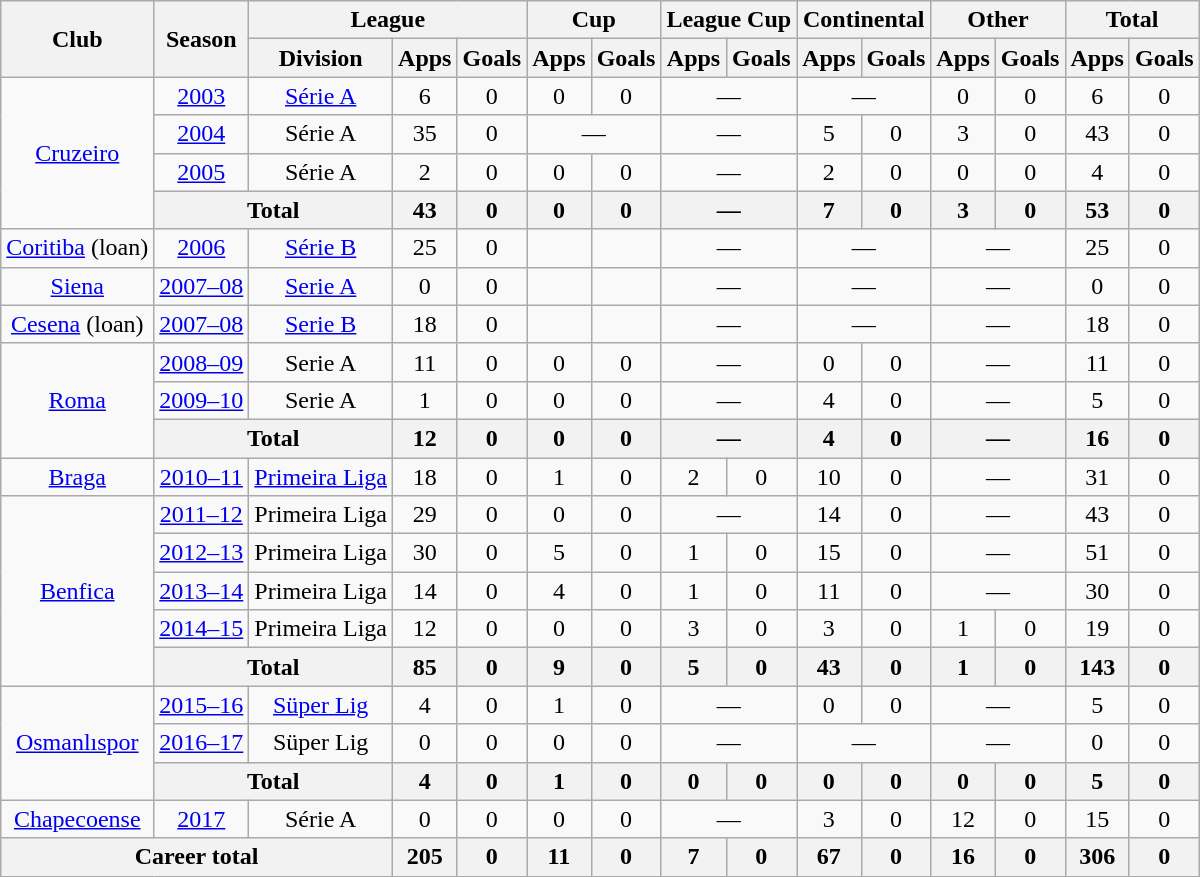<table class="wikitable" style="text-align: center;">
<tr>
<th rowspan="2">Club</th>
<th rowspan="2">Season</th>
<th colspan="3">League</th>
<th colspan="2">Cup</th>
<th colspan="2">League Cup</th>
<th colspan="2">Continental</th>
<th colspan="2">Other</th>
<th colspan="2">Total</th>
</tr>
<tr>
<th>Division</th>
<th>Apps</th>
<th>Goals</th>
<th>Apps</th>
<th>Goals</th>
<th>Apps</th>
<th>Goals</th>
<th>Apps</th>
<th>Goals</th>
<th>Apps</th>
<th>Goals</th>
<th>Apps</th>
<th>Goals</th>
</tr>
<tr>
<td rowspan="4"><a href='#'>Cruzeiro</a></td>
<td><a href='#'>2003</a></td>
<td><a href='#'>Série A</a></td>
<td>6</td>
<td>0</td>
<td>0</td>
<td>0</td>
<td colspan="2">—</td>
<td colspan="2">—</td>
<td>0</td>
<td>0</td>
<td>6</td>
<td>0</td>
</tr>
<tr>
<td><a href='#'>2004</a></td>
<td>Série A</td>
<td>35</td>
<td>0</td>
<td colspan="2">—</td>
<td colspan="2">—</td>
<td>5</td>
<td>0</td>
<td>3</td>
<td>0</td>
<td>43</td>
<td>0</td>
</tr>
<tr>
<td><a href='#'>2005</a></td>
<td>Série A</td>
<td>2</td>
<td>0</td>
<td>0</td>
<td>0</td>
<td colspan="2">—</td>
<td>2</td>
<td>0</td>
<td>0</td>
<td>0</td>
<td>4</td>
<td>0</td>
</tr>
<tr>
<th colspan="2">Total</th>
<th>43</th>
<th>0</th>
<th>0</th>
<th>0</th>
<th colspan="2">—</th>
<th>7</th>
<th>0</th>
<th>3</th>
<th>0</th>
<th>53</th>
<th>0</th>
</tr>
<tr>
<td rowspan="1"><a href='#'>Coritiba</a> (loan)</td>
<td><a href='#'>2006</a></td>
<td><a href='#'>Série B</a></td>
<td>25</td>
<td>0</td>
<td></td>
<td></td>
<td colspan="2">—</td>
<td colspan="2">—</td>
<td colspan="2">—</td>
<td>25</td>
<td>0</td>
</tr>
<tr>
<td rowspan="1"><a href='#'>Siena</a></td>
<td><a href='#'>2007–08</a></td>
<td><a href='#'>Serie A</a></td>
<td>0</td>
<td>0</td>
<td></td>
<td></td>
<td colspan="2">—</td>
<td colspan="2">—</td>
<td colspan="2">—</td>
<td>0</td>
<td>0</td>
</tr>
<tr>
<td rowspan="1"><a href='#'>Cesena</a> (loan)</td>
<td><a href='#'>2007–08</a></td>
<td><a href='#'>Serie B</a></td>
<td>18</td>
<td>0</td>
<td></td>
<td></td>
<td colspan="2">—</td>
<td colspan="2">—</td>
<td colspan="2">—</td>
<td>18</td>
<td>0</td>
</tr>
<tr>
<td rowspan="3"><a href='#'>Roma</a></td>
<td><a href='#'>2008–09</a></td>
<td>Serie A</td>
<td>11</td>
<td>0</td>
<td>0</td>
<td>0</td>
<td colspan="2">—</td>
<td>0</td>
<td>0</td>
<td colspan="2">—</td>
<td>11</td>
<td>0</td>
</tr>
<tr>
<td><a href='#'>2009–10</a></td>
<td>Serie A</td>
<td>1</td>
<td>0</td>
<td>0</td>
<td>0</td>
<td colspan="2">—</td>
<td>4</td>
<td>0</td>
<td colspan="2">—</td>
<td>5</td>
<td>0</td>
</tr>
<tr>
<th colspan="2">Total</th>
<th>12</th>
<th>0</th>
<th>0</th>
<th>0</th>
<th colspan="2">—</th>
<th>4</th>
<th>0</th>
<th colspan="2">—</th>
<th>16</th>
<th>0</th>
</tr>
<tr>
<td rowspan="1"><a href='#'>Braga</a></td>
<td><a href='#'>2010–11</a></td>
<td><a href='#'>Primeira Liga</a></td>
<td>18</td>
<td>0</td>
<td>1</td>
<td>0</td>
<td>2</td>
<td>0</td>
<td>10</td>
<td>0</td>
<td colspan="2">—</td>
<td>31</td>
<td>0</td>
</tr>
<tr>
<td rowspan="5"><a href='#'>Benfica</a></td>
<td><a href='#'>2011–12</a></td>
<td>Primeira Liga</td>
<td>29</td>
<td>0</td>
<td>0</td>
<td>0</td>
<td colspan="2">—</td>
<td>14</td>
<td>0</td>
<td colspan="2">—</td>
<td>43</td>
<td>0</td>
</tr>
<tr>
<td><a href='#'>2012–13</a></td>
<td>Primeira Liga</td>
<td>30</td>
<td>0</td>
<td>5</td>
<td>0</td>
<td>1</td>
<td>0</td>
<td>15</td>
<td>0</td>
<td colspan="2">—</td>
<td>51</td>
<td>0</td>
</tr>
<tr>
<td><a href='#'>2013–14</a></td>
<td>Primeira Liga</td>
<td>14</td>
<td>0</td>
<td>4</td>
<td>0</td>
<td>1</td>
<td>0</td>
<td>11</td>
<td>0</td>
<td colspan="2">—</td>
<td>30</td>
<td>0</td>
</tr>
<tr>
<td><a href='#'>2014–15</a></td>
<td>Primeira Liga</td>
<td>12</td>
<td>0</td>
<td>0</td>
<td>0</td>
<td>3</td>
<td>0</td>
<td>3</td>
<td>0</td>
<td>1</td>
<td>0</td>
<td>19</td>
<td>0</td>
</tr>
<tr>
<th colspan="2">Total</th>
<th>85</th>
<th>0</th>
<th>9</th>
<th>0</th>
<th>5</th>
<th>0</th>
<th>43</th>
<th>0</th>
<th>1</th>
<th>0</th>
<th>143</th>
<th>0</th>
</tr>
<tr>
<td rowspan="3"><a href='#'>Osmanlıspor</a></td>
<td><a href='#'>2015–16</a></td>
<td><a href='#'>Süper Lig</a></td>
<td>4</td>
<td>0</td>
<td>1</td>
<td>0</td>
<td colspan="2">—</td>
<td>0</td>
<td>0</td>
<td colspan="2">—</td>
<td>5</td>
<td>0</td>
</tr>
<tr>
<td><a href='#'>2016–17</a></td>
<td>Süper Lig</td>
<td>0</td>
<td>0</td>
<td>0</td>
<td>0</td>
<td colspan="2">—</td>
<td colspan="2">—</td>
<td colspan="2">—</td>
<td>0</td>
<td>0</td>
</tr>
<tr>
<th colspan="2">Total</th>
<th>4</th>
<th>0</th>
<th>1</th>
<th>0</th>
<th>0</th>
<th>0</th>
<th>0</th>
<th>0</th>
<th>0</th>
<th>0</th>
<th>5</th>
<th>0</th>
</tr>
<tr>
<td><a href='#'>Chapecoense</a></td>
<td><a href='#'>2017</a></td>
<td>Série A</td>
<td>0</td>
<td>0</td>
<td>0</td>
<td>0</td>
<td colspan="2">—</td>
<td>3</td>
<td>0</td>
<td>12</td>
<td>0</td>
<td>15</td>
<td>0</td>
</tr>
<tr>
<th colspan="3">Career total</th>
<th>205</th>
<th>0</th>
<th>11</th>
<th>0</th>
<th>7</th>
<th>0</th>
<th>67</th>
<th>0</th>
<th>16</th>
<th>0</th>
<th>306</th>
<th>0</th>
</tr>
</table>
